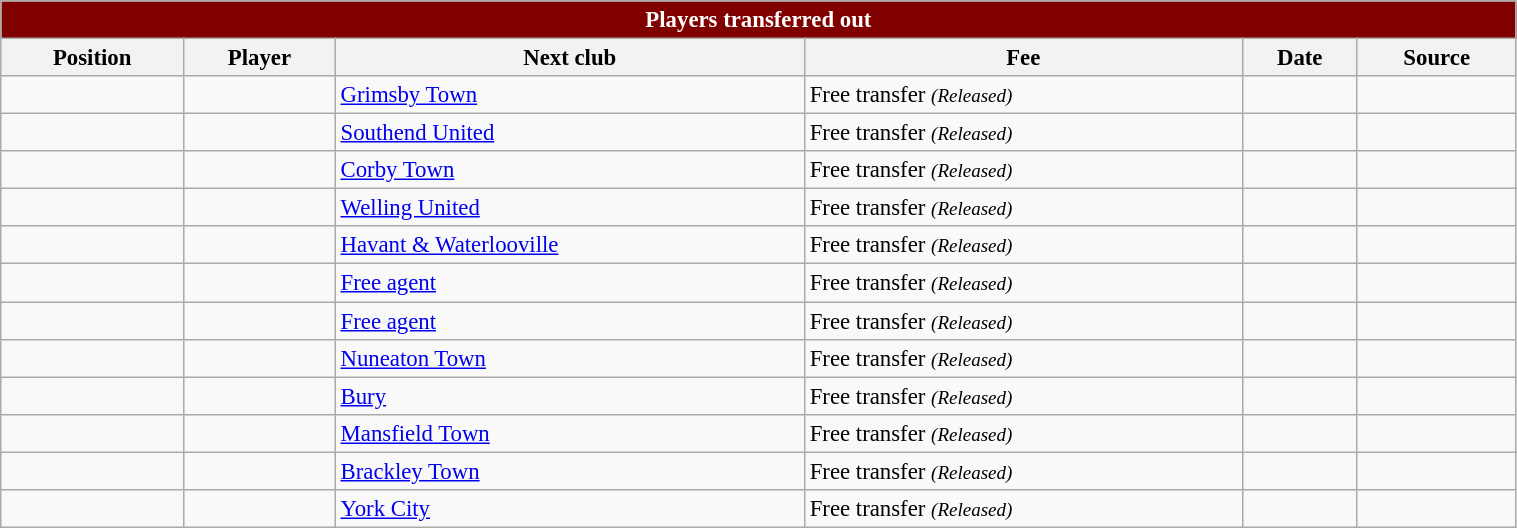<table class="wikitable sortable" style="width:80%; text-align:center; font-size:95%; text-align:left;">
<tr>
<th style="background: maroon; color:white" colspan="6">Players transferred out</th>
</tr>
<tr>
<th>Position</th>
<th>Player</th>
<th>Next club</th>
<th>Fee</th>
<th>Date</th>
<th>Source</th>
</tr>
<tr>
<td></td>
<td></td>
<td> <a href='#'>Grimsby Town</a></td>
<td>Free transfer <small><em>(Released)</em></small></td>
<td></td>
<td></td>
</tr>
<tr>
<td></td>
<td></td>
<td> <a href='#'>Southend United</a></td>
<td>Free transfer <small><em>(Released)</em></small></td>
<td></td>
<td></td>
</tr>
<tr>
<td></td>
<td></td>
<td> <a href='#'>Corby Town</a></td>
<td>Free transfer <small><em>(Released)</em></small></td>
<td></td>
<td></td>
</tr>
<tr>
<td></td>
<td></td>
<td> <a href='#'>Welling United</a></td>
<td>Free transfer <small><em>(Released)</em></small></td>
<td></td>
<td></td>
</tr>
<tr>
<td></td>
<td></td>
<td> <a href='#'>Havant & Waterlooville</a></td>
<td>Free transfer <small><em>(Released)</em></small></td>
<td></td>
<td></td>
</tr>
<tr>
<td></td>
<td></td>
<td> <a href='#'>Free agent</a></td>
<td>Free transfer <small><em>(Released)</em></small></td>
<td></td>
<td></td>
</tr>
<tr>
<td></td>
<td></td>
<td> <a href='#'>Free agent</a></td>
<td>Free transfer <small><em>(Released)</em></small></td>
<td></td>
<td></td>
</tr>
<tr>
<td></td>
<td></td>
<td> <a href='#'>Nuneaton Town</a></td>
<td>Free transfer <small><em>(Released)</em></small></td>
<td></td>
<td></td>
</tr>
<tr>
<td></td>
<td></td>
<td> <a href='#'>Bury</a></td>
<td>Free transfer <small><em>(Released)</em></small></td>
<td></td>
<td></td>
</tr>
<tr>
<td></td>
<td></td>
<td> <a href='#'>Mansfield Town</a></td>
<td>Free transfer <small><em>(Released)</em></small></td>
<td></td>
<td></td>
</tr>
<tr>
<td></td>
<td></td>
<td> <a href='#'>Brackley Town</a></td>
<td>Free transfer <small><em>(Released)</em></small></td>
<td></td>
<td></td>
</tr>
<tr>
<td></td>
<td></td>
<td> <a href='#'>York City</a></td>
<td>Free transfer <small><em>(Released)</em></small></td>
<td></td>
<td></td>
</tr>
</table>
